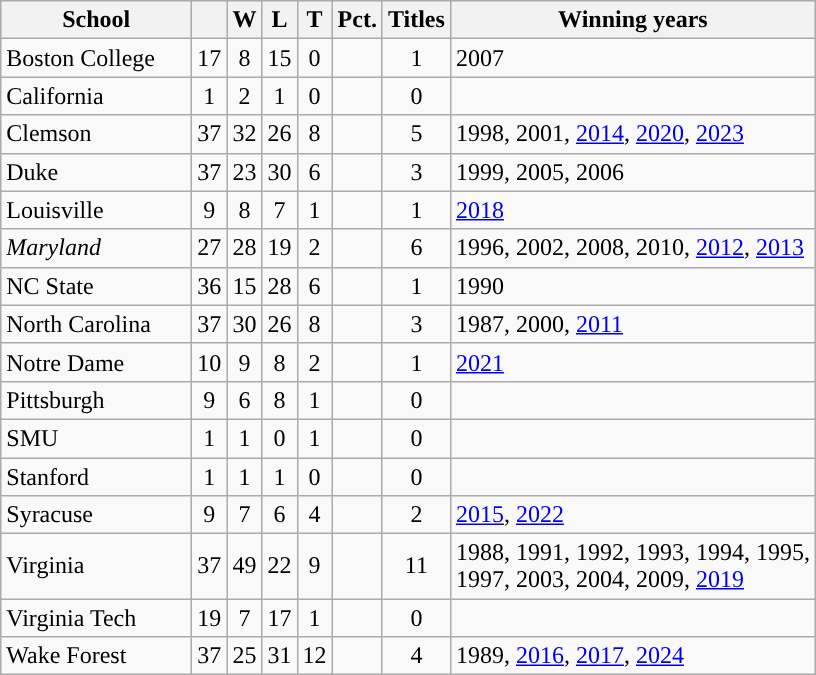<table class="wikitable sortable"; style= "text-align:center">
<tr>
<th width=120px>School</th>
<th width=px></th>
<th width=px>W</th>
<th width=px>L</th>
<th width=px>T</th>
<th width=px>Pct.</th>
<th width=px>Titles</th>
<th width=px>Winning years</th>
</tr>
<tr>
<td align=left>Boston College</td>
<td>17</td>
<td>8</td>
<td>15</td>
<td>0</td>
<td></td>
<td>1</td>
<td align=left>2007</td>
</tr>
<tr>
<td align=left>California</td>
<td>1</td>
<td>2</td>
<td>1</td>
<td>0</td>
<td></td>
<td>0</td>
<td align=left></td>
</tr>
<tr>
<td align=left>Clemson</td>
<td>37</td>
<td>32</td>
<td>26</td>
<td>8</td>
<td></td>
<td>5</td>
<td align=left>1998, 2001, <a href='#'>2014</a>, <a href='#'>2020</a>, <a href='#'>2023</a></td>
</tr>
<tr>
<td align=left>Duke</td>
<td>37</td>
<td>23</td>
<td>30</td>
<td>6</td>
<td></td>
<td>3</td>
<td align=left>1999, 2005, 2006</td>
</tr>
<tr>
<td align=left>Louisville</td>
<td>9</td>
<td>8</td>
<td>7</td>
<td>1</td>
<td></td>
<td>1</td>
<td align=left><a href='#'>2018</a></td>
</tr>
<tr>
<td align=left><em>Maryland</em></td>
<td>27</td>
<td>28</td>
<td>19</td>
<td>2</td>
<td></td>
<td>6</td>
<td align=left>1996, 2002, 2008, 2010, <a href='#'>2012</a>, <a href='#'>2013</a></td>
</tr>
<tr>
<td align=left>NC State</td>
<td>36</td>
<td>15</td>
<td>28</td>
<td>6</td>
<td></td>
<td>1</td>
<td align=left>1990</td>
</tr>
<tr>
<td align=left>North Carolina</td>
<td>37</td>
<td>30</td>
<td>26</td>
<td>8</td>
<td></td>
<td>3</td>
<td align=left>1987, 2000, <a href='#'>2011</a></td>
</tr>
<tr>
<td align=left>Notre Dame</td>
<td>10</td>
<td>9</td>
<td>8</td>
<td>2</td>
<td></td>
<td>1</td>
<td align=left><a href='#'>2021</a></td>
</tr>
<tr>
<td align=left>Pittsburgh</td>
<td>9</td>
<td>6</td>
<td>8</td>
<td>1</td>
<td></td>
<td>0</td>
<td align=left></td>
</tr>
<tr>
<td align=left>SMU</td>
<td>1</td>
<td>1</td>
<td>0</td>
<td>1</td>
<td></td>
<td>0</td>
<td align=left></td>
</tr>
<tr>
<td align=left>Stanford</td>
<td>1</td>
<td>1</td>
<td>1</td>
<td>0</td>
<td></td>
<td>0</td>
<td align=left></td>
</tr>
<tr>
<td align=left>Syracuse</td>
<td>9</td>
<td>7</td>
<td>6</td>
<td>4</td>
<td></td>
<td>2</td>
<td align=left><a href='#'>2015</a>, <a href='#'>2022</a></td>
</tr>
<tr>
<td align=left>Virginia</td>
<td>37</td>
<td>49</td>
<td>22</td>
<td>9</td>
<td></td>
<td>11</td>
<td align=left>1988, 1991, 1992, 1993, 1994, 1995,<br>1997, 2003, 2004, 2009, <a href='#'>2019</a></td>
</tr>
<tr>
<td align=left>Virginia Tech</td>
<td>19</td>
<td>7</td>
<td>17</td>
<td>1</td>
<td></td>
<td>0</td>
<td align=left></td>
</tr>
<tr>
<td align=left>Wake Forest</td>
<td>37</td>
<td>25</td>
<td>31</td>
<td>12</td>
<td></td>
<td>4</td>
<td align=left>1989, <a href='#'>2016</a>, <a href='#'>2017</a>, <a href='#'>2024</a></td>
</tr>
</table>
